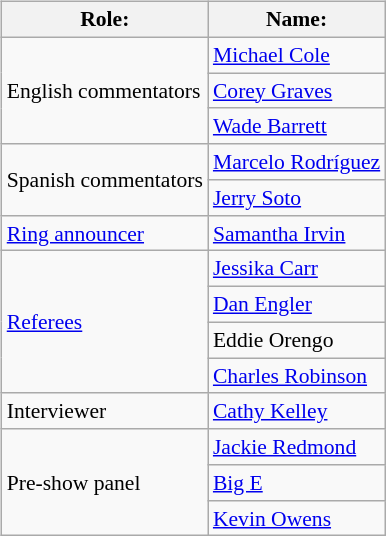<table class=wikitable style="font-size:90%; margin: 0.5em 0 0.5em 1em; float: right; clear: right;">
<tr>
<th>Role:</th>
<th>Name:</th>
</tr>
<tr>
<td rowspan=3>English commentators</td>
<td><a href='#'>Michael Cole</a></td>
</tr>
<tr>
<td><a href='#'>Corey Graves</a></td>
</tr>
<tr>
<td><a href='#'>Wade Barrett</a></td>
</tr>
<tr>
<td rowspan=2>Spanish commentators</td>
<td><a href='#'>Marcelo Rodríguez</a></td>
</tr>
<tr>
<td><a href='#'>Jerry Soto</a></td>
</tr>
<tr>
<td rowspan="1"><a href='#'>Ring announcer</a></td>
<td><a href='#'>Samantha Irvin</a></td>
</tr>
<tr>
<td rowspan=4><a href='#'>Referees</a></td>
<td><a href='#'>Jessika Carr</a></td>
</tr>
<tr>
<td><a href='#'>Dan Engler</a></td>
</tr>
<tr>
<td>Eddie Orengo</td>
</tr>
<tr>
<td><a href='#'>Charles Robinson</a></td>
</tr>
<tr>
<td rowspan=1>Interviewer</td>
<td><a href='#'>Cathy Kelley</a></td>
</tr>
<tr>
<td rowspan=3>Pre-show panel</td>
<td><a href='#'>Jackie Redmond</a></td>
</tr>
<tr>
<td><a href='#'>Big E</a></td>
</tr>
<tr>
<td><a href='#'>Kevin Owens</a></td>
</tr>
</table>
